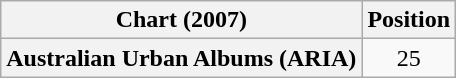<table class="wikitable plainrowheaders" style="text-align:center">
<tr>
<th scope="col">Chart (2007)</th>
<th scope="col">Position</th>
</tr>
<tr>
<th scope="row">Australian Urban Albums (ARIA)</th>
<td>25</td>
</tr>
</table>
